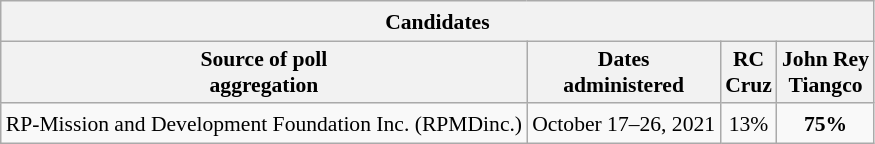<table class="wikitable sortable nowrap" style="text-align:center;font-size:90%;line-height:20px">
<tr>
<th colspan="6">Candidates</th>
</tr>
<tr style="line-height:1.2">
<th>Source of poll<br>aggregation</th>
<th>Dates<br>administered</th>
<th>RC<br>Cruz</th>
<th>John Rey<br>Tiangco</th>
</tr>
<tr>
<td>RP-Mission and Development Foundation Inc. (RPMDinc.)</td>
<td>October 17–26, 2021</td>
<td>13%</td>
<td><strong>75%</strong></td>
</tr>
</table>
